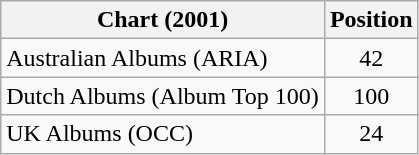<table class="wikitable plainrowheaders sortable">
<tr>
<th scope="col">Chart (2001)</th>
<th scope="col">Position</th>
</tr>
<tr>
<td>Australian Albums (ARIA)</td>
<td align="center">42</td>
</tr>
<tr>
<td>Dutch Albums (Album Top 100)</td>
<td align="center">100</td>
</tr>
<tr>
<td>UK Albums (OCC)</td>
<td align="center">24</td>
</tr>
</table>
